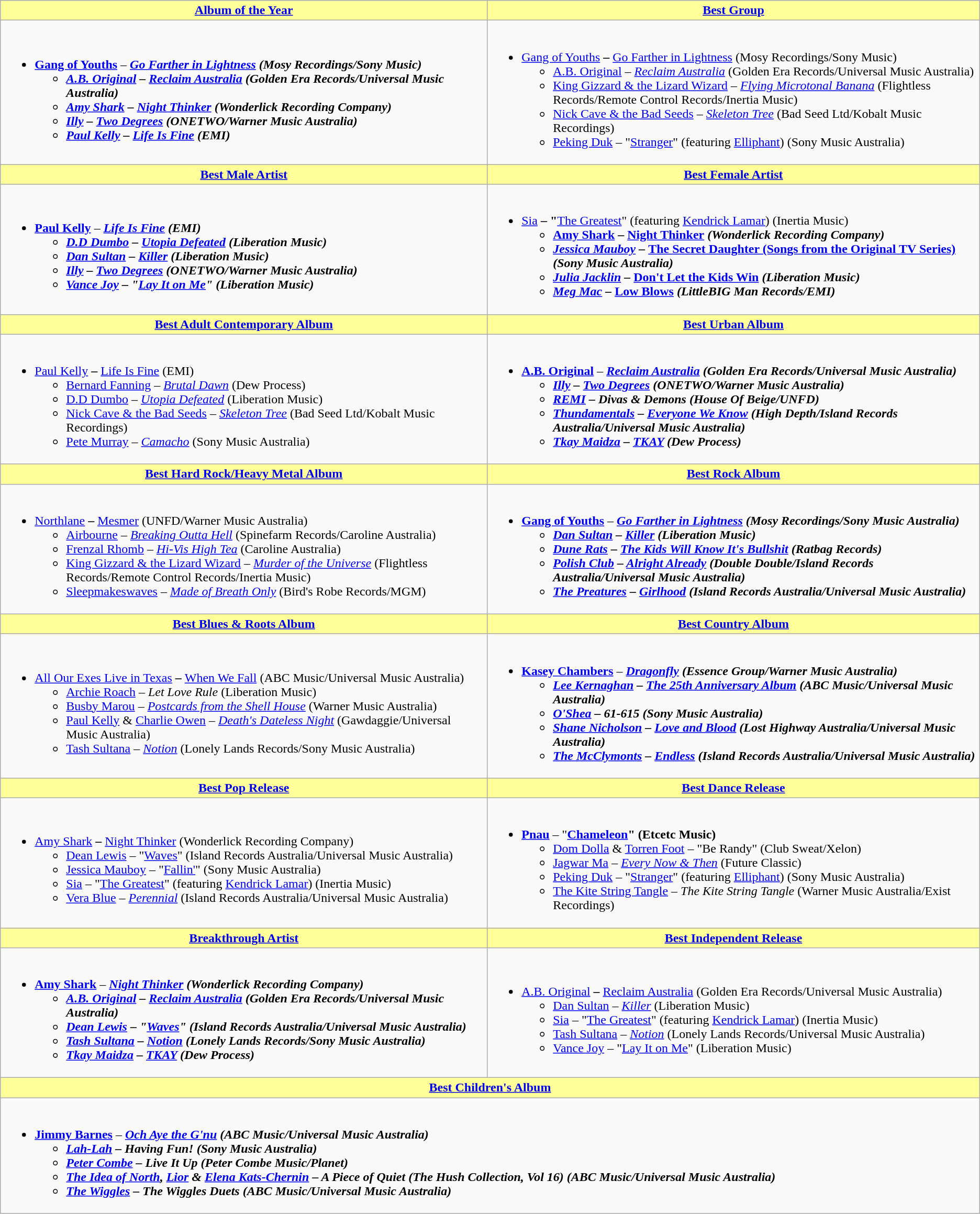<table class=wikitable style="width="150%">
<tr>
<th ! style="background:#ff9; width=;"50%"><a href='#'>Album of the Year</a></th>
<th ! style="background:#ff9; width=;"50%"><a href='#'>Best Group</a></th>
</tr>
<tr>
<td><br><ul><li><strong><a href='#'>Gang of Youths</a></strong> – <strong><em><a href='#'>Go Farther in Lightness</a><em> (Mosy Recordings/Sony Music)<strong><ul><li><a href='#'>A.B. Original</a> – </em><a href='#'>Reclaim Australia</a><em> (Golden Era Records/Universal Music Australia)</li><li><a href='#'>Amy Shark</a> – </em><a href='#'>Night Thinker</a><em> (Wonderlick Recording Company)</li><li><a href='#'>Illy</a> – </em><a href='#'>Two Degrees</a><em> (ONETWO/Warner Music Australia)</li><li><a href='#'>Paul Kelly</a> – </em><a href='#'>Life Is Fine</a><em> (EMI)</li></ul></li></ul></td>
<td><br><ul><li></strong><a href='#'>Gang of Youths</a><strong> – </em></strong><a href='#'>Go Farther in Lightness</a></em> (Mosy Recordings/Sony Music)</strong><ul><li><a href='#'>A.B. Original</a> – <em><a href='#'>Reclaim Australia</a></em> (Golden Era Records/Universal Music Australia)</li><li><a href='#'>King Gizzard & the Lizard Wizard</a> – <em><a href='#'>Flying Microtonal Banana</a></em> (Flightless Records/Remote Control Records/Inertia Music)</li><li><a href='#'>Nick Cave & the Bad Seeds</a> – <em><a href='#'>Skeleton Tree</a></em> (Bad Seed Ltd/Kobalt Music Recordings)</li><li><a href='#'>Peking Duk</a> – "<a href='#'>Stranger</a>" (featuring <a href='#'>Elliphant</a>) (Sony Music Australia)</li></ul></li></ul></td>
</tr>
<tr>
<th ! style="background:#ff9; width=;"50%"><a href='#'>Best Male Artist</a></th>
<th ! style="background:#ff9; width=;"50%"><a href='#'>Best Female Artist</a></th>
</tr>
<tr>
<td><br><ul><li><strong><a href='#'>Paul Kelly</a></strong> – <strong><em><a href='#'>Life Is Fine</a><em> (EMI)<strong><ul><li><a href='#'>D.D Dumbo</a> – </em><a href='#'>Utopia Defeated</a><em> (Liberation Music)</li><li><a href='#'>Dan Sultan</a> – </em><a href='#'>Killer</a><em> (Liberation Music)</li><li><a href='#'>Illy</a> – </em><a href='#'>Two Degrees</a><em> (ONETWO/Warner Music Australia)</li><li><a href='#'>Vance Joy</a> – "<a href='#'>Lay It on Me</a>" (Liberation Music)</li></ul></li></ul></td>
<td><br><ul><li></strong><a href='#'>Sia</a><strong> – "</strong><a href='#'>The Greatest</a>" (featuring <a href='#'>Kendrick Lamar</a>) (Inertia Music)<strong><ul><li><a href='#'>Amy Shark</a> – </em><a href='#'>Night Thinker</a><em> (Wonderlick Recording Company)</li><li><a href='#'>Jessica Mauboy</a> – </em><a href='#'>The Secret Daughter (Songs from the Original TV Series)</a><em> (Sony Music Australia)</li><li><a href='#'>Julia Jacklin</a> – </em><a href='#'>Don't Let the Kids Win</a><em> (Liberation Music)</li><li><a href='#'>Meg Mac</a> – </em><a href='#'>Low Blows</a><em> (LittleBIG Man Records/EMI)</li></ul></li></ul></td>
</tr>
<tr>
<th ! style="background:#ff9; width=;"50%"><a href='#'>Best Adult Contemporary Album</a></th>
<th ! style="background:#ff9; width=;"50%"><a href='#'>Best Urban Album</a></th>
</tr>
<tr>
<td><br><ul><li></strong><a href='#'>Paul Kelly</a><strong> – </em></strong><a href='#'>Life Is Fine</a></em> (EMI)</strong><ul><li><a href='#'>Bernard Fanning</a> – <em><a href='#'>Brutal Dawn</a></em> (Dew Process)</li><li><a href='#'>D.D Dumbo</a> – <em><a href='#'>Utopia Defeated</a></em> (Liberation Music)</li><li><a href='#'>Nick Cave & the Bad Seeds</a> – <em><a href='#'>Skeleton Tree</a></em> (Bad Seed Ltd/Kobalt Music Recordings)</li><li><a href='#'>Pete Murray</a> – <em><a href='#'>Camacho</a></em> (Sony Music Australia)</li></ul></li></ul></td>
<td><br><ul><li><strong><a href='#'>A.B. Original</a></strong> – <strong><em><a href='#'>Reclaim Australia</a><em> (Golden Era Records/Universal Music Australia)<strong><ul><li><a href='#'>Illy</a> – </em><a href='#'>Two Degrees</a><em> (ONETWO/Warner Music Australia)</li><li><a href='#'>REMI</a> – </em>Divas & Demons<em> (House Of Beige/UNFD)</li><li><a href='#'>Thundamentals</a> – </em><a href='#'>Everyone We Know</a><em> (High Depth/Island Records Australia/Universal Music Australia)</li><li><a href='#'>Tkay Maidza</a> – </em><a href='#'>TKAY</a><em> (Dew Process)</li></ul></li></ul></td>
</tr>
<tr>
<th ! style="background:#ff9; width=;"50%"><a href='#'>Best Hard Rock/Heavy Metal Album</a></th>
<th ! style="background:#ff9; width=;"50%"><a href='#'>Best Rock Album</a></th>
</tr>
<tr>
<td><br><ul><li></strong><a href='#'>Northlane</a><strong> – </em></strong><a href='#'>Mesmer</a></em> (UNFD/Warner Music Australia)</strong><ul><li><a href='#'>Airbourne</a> – <em><a href='#'>Breaking Outta Hell</a></em> (Spinefarm Records/Caroline Australia)</li><li><a href='#'>Frenzal Rhomb</a> – <em><a href='#'>Hi-Vis High Tea</a></em> (Caroline Australia)</li><li><a href='#'>King Gizzard & the Lizard Wizard</a> – <em><a href='#'>Murder of the Universe</a></em> (Flightless Records/Remote Control Records/Inertia Music)</li><li><a href='#'>Sleepmakeswaves</a> – <em><a href='#'>Made of Breath Only</a></em> (Bird's Robe Records/MGM)</li></ul></li></ul></td>
<td><br><ul><li><strong><a href='#'>Gang of Youths</a></strong> – <strong><em><a href='#'>Go Farther in Lightness</a><em> (Mosy Recordings/Sony Music Australia)<strong><ul><li><a href='#'>Dan Sultan</a> – </em><a href='#'>Killer</a><em> (Liberation Music)</li><li><a href='#'>Dune Rats</a> – </em><a href='#'>The Kids Will Know It's Bullshit</a><em> (Ratbag Records)</li><li><a href='#'>Polish Club</a> – </em><a href='#'>Alright Already</a><em> (Double Double/Island Records Australia/Universal Music Australia)</li><li><a href='#'>The Preatures</a> – </em><a href='#'>Girlhood</a><em> (Island Records Australia/Universal Music Australia)</li></ul></li></ul></td>
</tr>
<tr>
<th ! style="background:#ff9; width=;"50%"><a href='#'>Best Blues & Roots Album</a></th>
<th ! style="background:#ff9; width=;"50%"><a href='#'>Best Country Album</a></th>
</tr>
<tr>
<td><br><ul><li></strong><a href='#'>All Our Exes Live in Texas</a><strong> – </em></strong><a href='#'>When We Fall</a></em> (ABC Music/Universal Music Australia)</strong><ul><li><a href='#'>Archie Roach</a> – <em>Let Love Rule</em> (Liberation Music)</li><li><a href='#'>Busby Marou</a> – <em><a href='#'>Postcards from the Shell House</a></em> (Warner Music Australia)</li><li><a href='#'>Paul Kelly</a> & <a href='#'>Charlie Owen</a> – <em><a href='#'>Death's Dateless Night</a></em> (Gawdaggie/Universal Music Australia)</li><li><a href='#'>Tash Sultana</a> – <em><a href='#'>Notion</a></em> (Lonely Lands Records/Sony Music Australia)</li></ul></li></ul></td>
<td><br><ul><li><strong><a href='#'>Kasey Chambers</a></strong> – <strong><em><a href='#'>Dragonfly</a><em> (Essence Group/Warner Music Australia)<strong><ul><li><a href='#'>Lee Kernaghan</a> – </em><a href='#'>The 25th Anniversary Album</a><em> (ABC Music/Universal Music Australia)</li><li><a href='#'>O'Shea</a> – </em>61-615<em> (Sony Music Australia)</li><li><a href='#'>Shane Nicholson</a> – </em><a href='#'>Love and Blood</a><em> (Lost Highway Australia/Universal Music Australia)</li><li><a href='#'>The McClymonts</a> – </em><a href='#'>Endless</a><em> (Island Records Australia/Universal Music Australia)</li></ul></li></ul></td>
</tr>
<tr>
<th ! style="background:#ff9; width=;"50%"><a href='#'>Best Pop Release</a></th>
<th ! style="background:#ff9; width=;"50%"><a href='#'>Best Dance Release</a></th>
</tr>
<tr>
<td><br><ul><li></strong><a href='#'>Amy Shark</a><strong> – </em></strong><a href='#'>Night Thinker</a></em> (Wonderlick Recording Company)</strong><ul><li><a href='#'>Dean Lewis</a> – "<a href='#'>Waves</a>" (Island Records Australia/Universal Music Australia)</li><li><a href='#'>Jessica Mauboy</a> – "<a href='#'>Fallin'</a>" (Sony Music Australia)</li><li><a href='#'>Sia</a> – "<a href='#'>The Greatest</a>" (featuring <a href='#'>Kendrick Lamar</a>) (Inertia Music)</li><li><a href='#'>Vera Blue</a> – <em><a href='#'>Perennial</a></em> (Island Records Australia/Universal Music Australia)</li></ul></li></ul></td>
<td><br><ul><li><strong><a href='#'>Pnau</a></strong> – "<strong><a href='#'>Chameleon</a>" (Etcetc Music)</strong><ul><li><a href='#'>Dom Dolla</a> & <a href='#'>Torren Foot</a> – "Be Randy" (Club Sweat/Xelon)</li><li><a href='#'>Jagwar Ma</a> – <em><a href='#'>Every Now & Then</a></em> (Future Classic)</li><li><a href='#'>Peking Duk</a> – "<a href='#'>Stranger</a>" (featuring <a href='#'>Elliphant</a>) (Sony Music Australia)</li><li><a href='#'>The Kite String Tangle</a> – <em>The Kite String Tangle</em> (Warner Music Australia/Exist Recordings)</li></ul></li></ul></td>
</tr>
<tr>
<th ! style="background:#ff9; width=;"50%"><a href='#'>Breakthrough Artist</a></th>
<th ! style="background:#ff9; width=;"50%"><a href='#'>Best Independent Release</a></th>
</tr>
<tr>
<td><br><ul><li><strong><a href='#'>Amy Shark</a></strong> – <strong><em><a href='#'>Night Thinker</a><em> (Wonderlick Recording Company)<strong><ul><li><a href='#'>A.B. Original</a> – </em><a href='#'>Reclaim Australia</a><em> (Golden Era Records/Universal Music Australia)</li><li><a href='#'>Dean Lewis</a> – "<a href='#'>Waves</a>" (Island Records Australia/Universal Music Australia)</li><li><a href='#'>Tash Sultana</a> – </em><a href='#'>Notion</a><em> (Lonely Lands Records/Sony Music Australia)</li><li><a href='#'>Tkay Maidza</a> – </em><a href='#'>TKAY</a><em> (Dew Process)</li></ul></li></ul></td>
<td><br><ul><li></strong><a href='#'>A.B. Original</a><strong> – </em></strong><a href='#'>Reclaim Australia</a></em> (Golden Era Records/Universal Music Australia)</strong><ul><li><a href='#'>Dan Sultan</a> – <em><a href='#'>Killer</a></em> (Liberation Music)</li><li><a href='#'>Sia</a> – "<a href='#'>The Greatest</a>" (featuring <a href='#'>Kendrick Lamar</a>) (Inertia Music)</li><li><a href='#'>Tash Sultana</a> – <em><a href='#'>Notion</a></em> (Lonely Lands Records/Universal Music Australia)</li><li><a href='#'>Vance Joy</a> – "<a href='#'>Lay It on Me</a>" (Liberation Music)</li></ul></li></ul></td>
</tr>
<tr>
<th colspan="2" ! style="background:#ff9; width=;"50%"><a href='#'>Best Children's Album</a></th>
</tr>
<tr>
<td colspan="2"><br><ul><li><strong><a href='#'>Jimmy Barnes</a></strong> – <strong><em><a href='#'>Och Aye the G'nu</a><em> (ABC Music/Universal Music Australia)<strong><ul><li><a href='#'>Lah-Lah</a> – </em>Having Fun!<em> (Sony Music Australia)</li><li><a href='#'>Peter Combe</a> – </em>Live It Up<em> (Peter Combe Music/Planet)</li><li><a href='#'>The Idea of North</a>, <a href='#'>Lior</a> & <a href='#'>Elena Kats-Chernin</a> – </em>A Piece of Quiet<em> (</em>The Hush Collection, Vol 16)<em> (ABC Music/Universal Music Australia)</li><li><a href='#'>The Wiggles</a> – </em>The Wiggles Duets<em> (ABC Music/Universal Music Australia)</li></ul></li></ul></td>
</tr>
</table>
